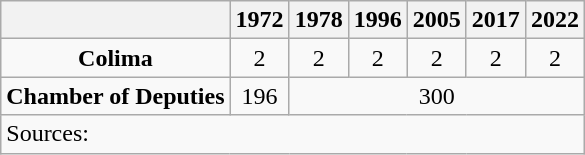<table class="wikitable" style="text-align: center">
<tr>
<th></th>
<th>1972</th>
<th>1978</th>
<th>1996</th>
<th>2005</th>
<th>2017</th>
<th>2022</th>
</tr>
<tr>
<td><strong>Colima</strong></td>
<td>2</td>
<td>2</td>
<td>2</td>
<td>2</td>
<td>2</td>
<td>2</td>
</tr>
<tr>
<td><strong>Chamber of Deputies</strong></td>
<td>196</td>
<td colspan=5>300</td>
</tr>
<tr>
<td colspan=7 style="text-align: left">Sources: </td>
</tr>
</table>
